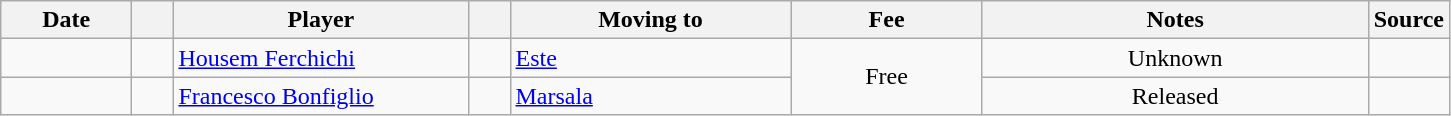<table class="wikitable collapsible collapsed sortable">
<tr>
<th style="width:80px;">Date</th>
<th style="width:20px;"></th>
<th style="width:190px;">Player</th>
<th style="width:20px;"></th>
<th style="width:180px;">Moving to</th>
<th style="width:120px;" class="unsortable">Fee</th>
<th style="width:250px;" class="unsortable">Notes</th>
<th style="width:20px;">Source</th>
</tr>
<tr>
<td></td>
<td align="center"></td>
<td> <a href='#'>Housem Ferchichi</a></td>
<td align="center"></td>
<td> <a href='#'>Este</a></td>
<td rowspan="2" align="center">Free</td>
<td align="center">Unknown</td>
<td><small></small></td>
</tr>
<tr>
<td></td>
<td align="center"></td>
<td> <a href='#'>Francesco Bonfiglio</a></td>
<td align="center"></td>
<td> <a href='#'>Marsala</a></td>
<td align="center">Released</td>
<td><small></small></td>
</tr>
</table>
